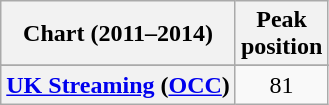<table class="wikitable sortable plainrowheaders" style="text-align:center">
<tr>
<th scope="col">Chart (2011–2014)</th>
<th scope="col">Peak<br>position</th>
</tr>
<tr>
</tr>
<tr>
</tr>
<tr>
</tr>
<tr>
</tr>
<tr>
</tr>
<tr>
<th scope="row"><a href='#'>UK Streaming</a> (<a href='#'>OCC</a>)</th>
<td>81</td>
</tr>
</table>
